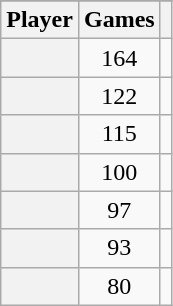<table class="wikitable sortable plainrowheaders static-row-numbers" style="text-align: center;">
<tr>
</tr>
<tr>
<th scope="col">Player</th>
<th scope="col">Games</th>
<th scope="col"></th>
</tr>
<tr>
<th scope="row"></th>
<td>164</td>
<td></td>
</tr>
<tr>
<th scope="row"></th>
<td>122</td>
<td></td>
</tr>
<tr>
<th scope="row"></th>
<td>115</td>
<td></td>
</tr>
<tr>
<th scope="row"></th>
<td>100</td>
<td></td>
</tr>
<tr>
<th scope="row"></th>
<td>97</td>
<td></td>
</tr>
<tr>
<th scope="row"></th>
<td>93</td>
<td></td>
</tr>
<tr>
<th scope="row"></th>
<td>80</td>
<td></td>
</tr>
</table>
